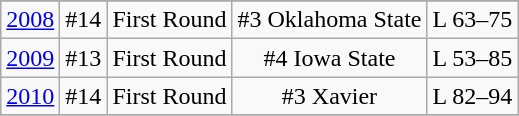<table class="wikitable" style="text-align:center">
<tr>
</tr>
<tr>
<td rowspan=1><a href='#'>2008</a></td>
<td>#14</td>
<td>First Round</td>
<td>#3 Oklahoma State</td>
<td>L 63–75</td>
</tr>
<tr style="text-align:center;">
<td rowspan=1><a href='#'>2009</a></td>
<td>#13</td>
<td>First Round</td>
<td>#4 Iowa State</td>
<td>L 53–85</td>
</tr>
<tr style="text-align:center;">
<td rowspan=1><a href='#'>2010</a></td>
<td>#14</td>
<td>First Round</td>
<td>#3 Xavier</td>
<td>L 82–94</td>
</tr>
<tr style="text-align:center;">
</tr>
</table>
